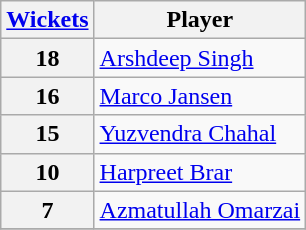<table class="wikitable">
<tr>
<th scope=col><a href='#'>Wickets</a></th>
<th scope=col>Player</th>
</tr>
<tr>
<th scope=row>18</th>
<td><a href='#'>Arshdeep Singh</a></td>
</tr>
<tr>
<th scope=row>16</th>
<td><a href='#'>Marco Jansen</a></td>
</tr>
<tr>
<th scope=row>15</th>
<td><a href='#'>Yuzvendra Chahal</a></td>
</tr>
<tr>
<th scope=row>10</th>
<td><a href='#'>Harpreet Brar</a></td>
</tr>
<tr>
<th scope=row>7</th>
<td><a href='#'>Azmatullah Omarzai</a></td>
</tr>
<tr>
</tr>
</table>
